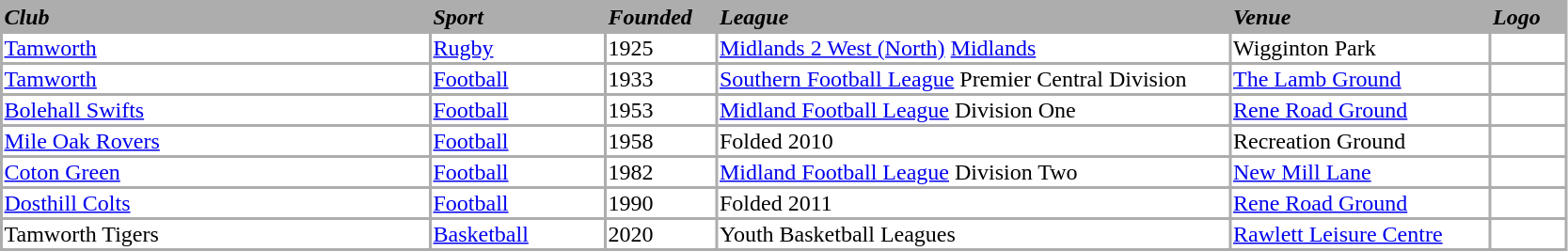<table - bgcolor="#ADADAD">
<tr>
<td width="300px"><strong><em>Club</em></strong></td>
<td width="120px" align="left"><strong><em>Sport</em></strong></td>
<td width="75px" align="left"><strong><em>Founded</em></strong></td>
<td width="270px" align="left"><strong><em>League</em></strong></td>
<td width="180px" align="left"><strong><em>Venue</em></strong></td>
<td width="50px" align="left"><strong><em>Logo</em></strong><br></td>
</tr>
<tr bgcolor="#ffffff">
<td width="250px"><a href='#'>Tamworth</a></td>
<td width="120px" align="left"><a href='#'>Rugby</a></td>
<td width="75px" align="left">1925</td>
<td width="360px" align="left"><a href='#'>Midlands 2 West (North)</a> <a href='#'>Midlands</a></td>
<td width="180px" align="left">Wigginton Park</td>
<td width="50px" align="left"></td>
</tr>
<tr bgcolor="#ffffff">
<td width="250px"><a href='#'>Tamworth</a></td>
<td width="120px" align="left"><a href='#'>Football</a></td>
<td width="75px" align="left">1933</td>
<td width="360px" align="left"><a href='#'>Southern Football League</a> Premier Central Division</td>
<td width="180px" align="left"><a href='#'>The Lamb Ground</a></td>
<td width="50px" align="left"></td>
</tr>
<tr bgcolor="#ffffff">
<td width="250px"><a href='#'>Bolehall Swifts</a></td>
<td width="120px" align="left"><a href='#'>Football</a></td>
<td width="75px" align="left">1953</td>
<td width="360px" align="left"><a href='#'>Midland Football League</a> Division One</td>
<td width="180px" align="left"><a href='#'>Rene Road Ground</a></td>
<td width="50px" align="left"></td>
</tr>
<tr bgcolor="#ffffff">
<td width="250px"><a href='#'>Mile Oak Rovers</a></td>
<td width="120px" align="left"><a href='#'>Football</a></td>
<td width="75px" align="left">1958</td>
<td width="360px" align="left">Folded 2010</td>
<td width="180px" align="left">Recreation Ground</td>
<td width="50px" align="left"></td>
</tr>
<tr bgcolor="#ffffff">
<td width="250px"><a href='#'>Coton Green</a></td>
<td width="120px" align="left"><a href='#'>Football</a></td>
<td width="75px" align="left">1982</td>
<td width="360px" align="left"><a href='#'>Midland Football League</a> Division Two</td>
<td width="180px" align="left"><a href='#'>New Mill Lane</a></td>
<td width="50px" align="left"></td>
</tr>
<tr bgcolor="#ffffff">
<td width="250px"><a href='#'>Dosthill Colts</a></td>
<td width="120px" align="left"><a href='#'>Football</a></td>
<td width="75px" align="left">1990</td>
<td width="360px" align="left">Folded 2011</td>
<td width="180px" align="left"><a href='#'>Rene Road Ground</a></td>
<td></td>
</tr>
<tr bgcolor="#ffffff">
<td width="250px">Tamworth Tigers</td>
<td width="120px" align="left"><a href='#'>Basketball</a></td>
<td width="75px" align="left">2020</td>
<td width="360px" align="left">Youth Basketball Leagues</td>
<td width="180px" align="left"><a href='#'>Rawlett Leisure Centre</a></td>
<td></td>
</tr>
</table>
